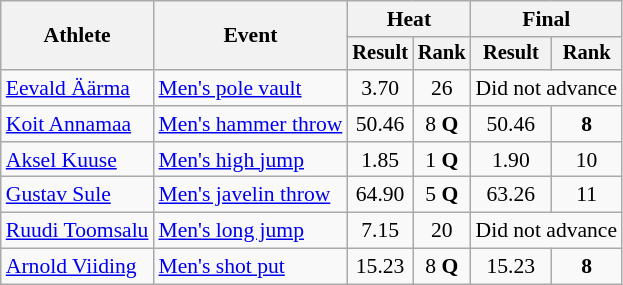<table class="wikitable" style="font-size:90%">
<tr>
<th rowspan="2">Athlete</th>
<th rowspan="2">Event</th>
<th colspan="2">Heat</th>
<th colspan="2">Final</th>
</tr>
<tr style="font-size:95%">
<th>Result</th>
<th>Rank</th>
<th>Result</th>
<th>Rank</th>
</tr>
<tr align=center>
<td align=left><a href='#'>Eevald Äärma</a></td>
<td align=left><a href='#'>Men's pole vault</a></td>
<td>3.70</td>
<td>26</td>
<td colspan=2>Did not advance</td>
</tr>
<tr align=center>
<td align=left><a href='#'>Koit Annamaa</a></td>
<td align=left><a href='#'>Men's hammer throw</a></td>
<td>50.46</td>
<td>8 <strong>Q</strong></td>
<td>50.46</td>
<td><strong>8</strong></td>
</tr>
<tr align=center>
<td align=left><a href='#'>Aksel Kuuse</a></td>
<td align=left><a href='#'>Men's high jump</a></td>
<td>1.85</td>
<td>1 <strong>Q</strong></td>
<td>1.90</td>
<td>10</td>
</tr>
<tr align=center>
<td align=left><a href='#'>Gustav Sule</a></td>
<td align=left><a href='#'>Men's javelin throw</a></td>
<td>64.90</td>
<td>5 <strong>Q</strong></td>
<td>63.26</td>
<td>11</td>
</tr>
<tr align=center>
<td align=left><a href='#'>Ruudi Toomsalu</a></td>
<td align=left><a href='#'>Men's long jump</a></td>
<td>7.15</td>
<td>20</td>
<td colspan=2>Did not advance</td>
</tr>
<tr align=center>
<td align=left><a href='#'>Arnold Viiding</a></td>
<td align=left><a href='#'>Men's shot put</a></td>
<td>15.23</td>
<td>8 <strong>Q</strong></td>
<td>15.23</td>
<td><strong>8</strong></td>
</tr>
</table>
